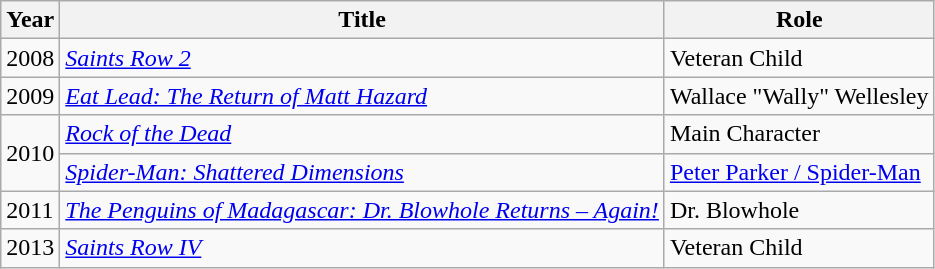<table class="wikitable sortable">
<tr>
<th>Year</th>
<th>Title</th>
<th>Role</th>
</tr>
<tr>
<td>2008</td>
<td><em><a href='#'>Saints Row 2</a></em></td>
<td>Veteran Child</td>
</tr>
<tr>
<td>2009</td>
<td><em><a href='#'>Eat Lead: The Return of Matt Hazard</a></em></td>
<td>Wallace "Wally" Wellesley</td>
</tr>
<tr>
<td rowspan="2">2010</td>
<td><em><a href='#'>Rock of the Dead</a></em></td>
<td>Main Character</td>
</tr>
<tr>
<td><em><a href='#'>Spider-Man: Shattered Dimensions</a></em></td>
<td><a href='#'>Peter Parker / Spider-Man</a></td>
</tr>
<tr>
<td>2011</td>
<td><em><a href='#'>The Penguins of Madagascar: Dr. Blowhole Returns – Again!</a></em></td>
<td>Dr. Blowhole</td>
</tr>
<tr>
<td>2013</td>
<td><em><a href='#'>Saints Row IV</a></em></td>
<td>Veteran Child</td>
</tr>
</table>
